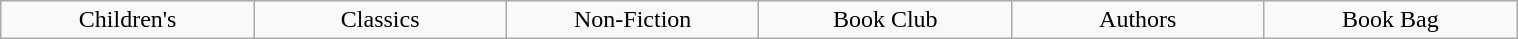<table class="wikitable" style="text-align: center; width: 80%; margin: 1em auto;">
<tr>
<td style="width:70pt;">Children's</td>
<td style="width:70pt;">Classics</td>
<td style="width:70pt;">Non-Fiction</td>
<td style="width:70pt;">Book Club</td>
<td style="width:70pt;">Authors</td>
<td style="width:70pt;">Book Bag</td>
</tr>
</table>
